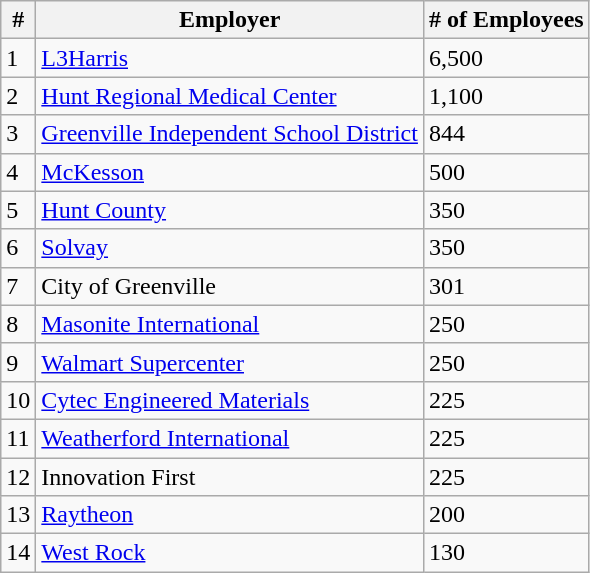<table class="wikitable">
<tr>
<th>#</th>
<th>Employer</th>
<th># of Employees</th>
</tr>
<tr>
<td>1</td>
<td><a href='#'>L3Harris</a></td>
<td>6,500</td>
</tr>
<tr>
<td>2</td>
<td><a href='#'>Hunt Regional Medical Center</a></td>
<td>1,100</td>
</tr>
<tr>
<td>3</td>
<td><a href='#'>Greenville Independent School District</a></td>
<td>844</td>
</tr>
<tr>
<td>4</td>
<td><a href='#'>McKesson</a></td>
<td>500</td>
</tr>
<tr>
<td>5</td>
<td><a href='#'>Hunt County</a></td>
<td>350</td>
</tr>
<tr>
<td>6</td>
<td><a href='#'>Solvay</a></td>
<td>350</td>
</tr>
<tr>
<td>7</td>
<td>City of Greenville</td>
<td>301</td>
</tr>
<tr>
<td>8</td>
<td><a href='#'>Masonite International</a></td>
<td>250</td>
</tr>
<tr>
<td>9</td>
<td><a href='#'>Walmart Supercenter</a></td>
<td>250</td>
</tr>
<tr>
<td>10</td>
<td><a href='#'>Cytec Engineered Materials</a></td>
<td>225</td>
</tr>
<tr>
<td>11</td>
<td><a href='#'>Weatherford International</a></td>
<td>225</td>
</tr>
<tr>
<td>12</td>
<td>Innovation First</td>
<td>225</td>
</tr>
<tr>
<td>13</td>
<td><a href='#'>Raytheon</a></td>
<td>200</td>
</tr>
<tr>
<td>14</td>
<td><a href='#'>West Rock</a></td>
<td>130</td>
</tr>
</table>
